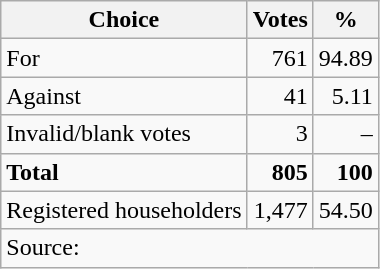<table class=wikitable style=text-align:right>
<tr>
<th>Choice</th>
<th>Votes</th>
<th>%</th>
</tr>
<tr>
<td align=left>For</td>
<td>761</td>
<td>94.89</td>
</tr>
<tr>
<td align=left>Against</td>
<td>41</td>
<td>5.11</td>
</tr>
<tr>
<td align=left>Invalid/blank votes</td>
<td>3</td>
<td>–</td>
</tr>
<tr>
<td align=left><strong>Total</strong></td>
<td><strong>805</strong></td>
<td><strong>100</strong></td>
</tr>
<tr>
<td align=left>Registered householders</td>
<td>1,477</td>
<td>54.50</td>
</tr>
<tr>
<td align=left colspan=3>Source: </td>
</tr>
</table>
